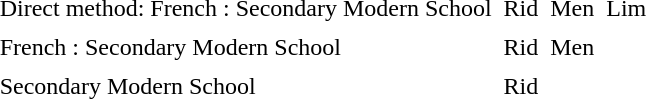<table border="0" cellpadding="4" cellspacing="0" align="center">
<tr>
<td>Direct method: French : Secondary Modern School</td>
<td>Rid</td>
<td>Men</td>
<td>Lim</td>
</tr>
<tr>
<td>French : Secondary Modern School</td>
<td>Rid</td>
<td>Men</td>
<td></td>
</tr>
<tr>
<td>Secondary Modern School</td>
<td>Rid</td>
<td></td>
<td></td>
</tr>
</table>
